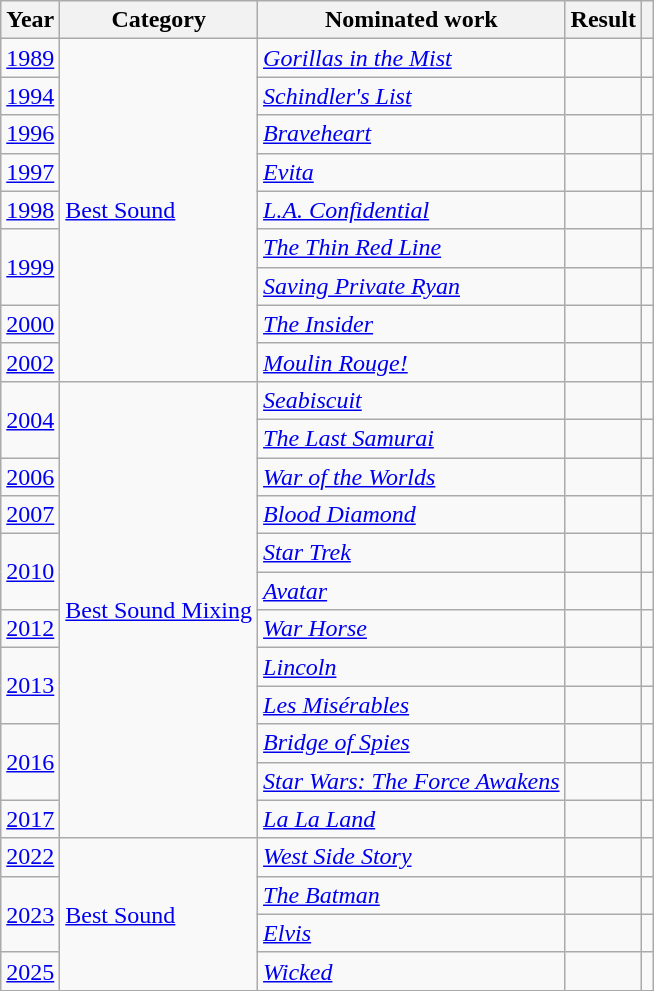<table class="wikitable sortable">
<tr>
<th>Year</th>
<th>Category</th>
<th>Nominated work</th>
<th>Result</th>
<th scope="col" class="unsortable"></th>
</tr>
<tr>
<td><a href='#'>1989</a></td>
<td rowspan="9"><a href='#'>Best Sound</a></td>
<td><em><a href='#'>Gorillas in the Mist</a></em></td>
<td></td>
<td></td>
</tr>
<tr>
<td><a href='#'>1994</a></td>
<td><em><a href='#'>Schindler's List</a></em></td>
<td></td>
<td></td>
</tr>
<tr>
<td><a href='#'>1996</a></td>
<td><em><a href='#'>Braveheart</a></em></td>
<td></td>
<td></td>
</tr>
<tr>
<td><a href='#'>1997</a></td>
<td><em><a href='#'>Evita</a></em></td>
<td></td>
<td></td>
</tr>
<tr>
<td><a href='#'>1998</a></td>
<td><em><a href='#'>L.A. Confidential</a></em></td>
<td></td>
<td></td>
</tr>
<tr>
<td rowspan=2><a href='#'>1999</a></td>
<td><em><a href='#'>The Thin Red Line</a></em></td>
<td></td>
<td></td>
</tr>
<tr>
<td><em><a href='#'>Saving Private Ryan</a></em></td>
<td></td>
<td></td>
</tr>
<tr>
<td><a href='#'>2000</a></td>
<td><em><a href='#'>The Insider</a></em></td>
<td></td>
<td></td>
</tr>
<tr>
<td><a href='#'>2002</a></td>
<td><em><a href='#'>Moulin Rouge!</a></em></td>
<td></td>
<td></td>
</tr>
<tr>
<td rowspan=2><a href='#'>2004</a></td>
<td rowspan="12"><a href='#'>Best Sound Mixing</a></td>
<td><em><a href='#'>Seabiscuit</a></em></td>
<td></td>
<td></td>
</tr>
<tr>
<td><em><a href='#'>The Last Samurai</a></em></td>
<td></td>
<td></td>
</tr>
<tr>
<td><a href='#'>2006</a></td>
<td><em><a href='#'>War of the Worlds</a></em></td>
<td></td>
<td></td>
</tr>
<tr>
<td><a href='#'>2007</a></td>
<td><em><a href='#'>Blood Diamond</a></em></td>
<td></td>
<td></td>
</tr>
<tr>
<td rowspan=2><a href='#'>2010</a></td>
<td><em><a href='#'>Star Trek</a></em></td>
<td></td>
<td></td>
</tr>
<tr>
<td><em><a href='#'>Avatar</a></em></td>
<td></td>
<td></td>
</tr>
<tr>
<td><a href='#'>2012</a></td>
<td><em><a href='#'>War Horse</a></em></td>
<td></td>
<td></td>
</tr>
<tr>
<td rowspan=2><a href='#'>2013</a></td>
<td><em><a href='#'>Lincoln</a></em></td>
<td></td>
<td></td>
</tr>
<tr>
<td><em><a href='#'>Les Misérables</a></em></td>
<td></td>
<td></td>
</tr>
<tr>
<td rowspan=2><a href='#'>2016</a></td>
<td><em><a href='#'>Bridge of Spies</a></em></td>
<td></td>
<td></td>
</tr>
<tr>
<td><em><a href='#'>Star Wars: The Force Awakens</a></em></td>
<td></td>
<td></td>
</tr>
<tr>
<td><a href='#'>2017</a></td>
<td><em><a href='#'>La La Land</a></em></td>
<td></td>
<td></td>
</tr>
<tr>
<td><a href='#'>2022</a></td>
<td rowspan="4"><a href='#'>Best Sound</a></td>
<td><em><a href='#'>West Side Story</a></em></td>
<td></td>
<td></td>
</tr>
<tr>
<td rowspan=2><a href='#'>2023</a></td>
<td><em><a href='#'>The Batman</a></em></td>
<td></td>
<td></td>
</tr>
<tr>
<td><em><a href='#'>Elvis</a></em></td>
<td></td>
<td></td>
</tr>
<tr>
<td><a href='#'>2025</a></td>
<td><em><a href='#'>Wicked</a></em></td>
<td></td>
<td></td>
</tr>
</table>
